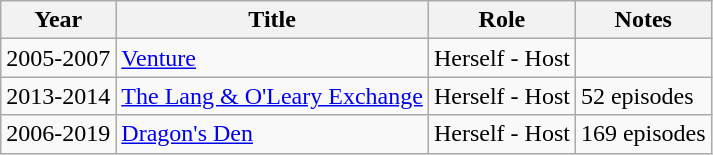<table class="wikitable sortable">
<tr>
<th>Year</th>
<th>Title</th>
<th>Role</th>
<th class="wikitable unsortable">Notes</th>
</tr>
<tr>
<td>2005-2007</td>
<td><a href='#'>Venture</a></td>
<td>Herself - Host</td>
<td></td>
</tr>
<tr>
<td>2013-2014</td>
<td><a href='#'>The Lang & O'Leary Exchange</a></td>
<td>Herself - Host</td>
<td>52 episodes</td>
</tr>
<tr>
<td>2006-2019</td>
<td><a href='#'>Dragon's Den</a></td>
<td>Herself - Host</td>
<td>169 episodes</td>
</tr>
</table>
